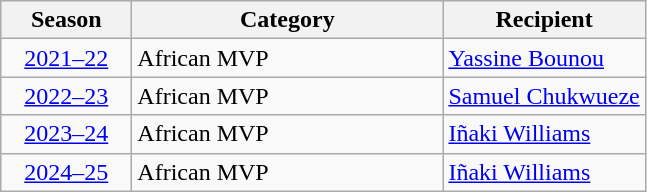<table class="wikitable">
<tr>
<th width="80">Season</th>
<th width="200">Category</th>
<th>Recipient</th>
</tr>
<tr>
<td align=center><a href='#'>2021–22</a></td>
<td>African MVP</td>
<td> <a href='#'>Yassine Bounou</a> </td>
</tr>
<tr>
<td align=center><a href='#'>2022–23</a></td>
<td>African MVP</td>
<td> <a href='#'>Samuel Chukwueze</a> </td>
</tr>
<tr>
<td align=center><a href='#'>2023–24</a></td>
<td>African MVP</td>
<td> <a href='#'>Iñaki Williams</a> </td>
</tr>
<tr>
<td align="center"><a href='#'>2024–25</a></td>
<td>African MVP</td>
<td> <a href='#'>Iñaki Williams</a> </td>
</tr>
</table>
